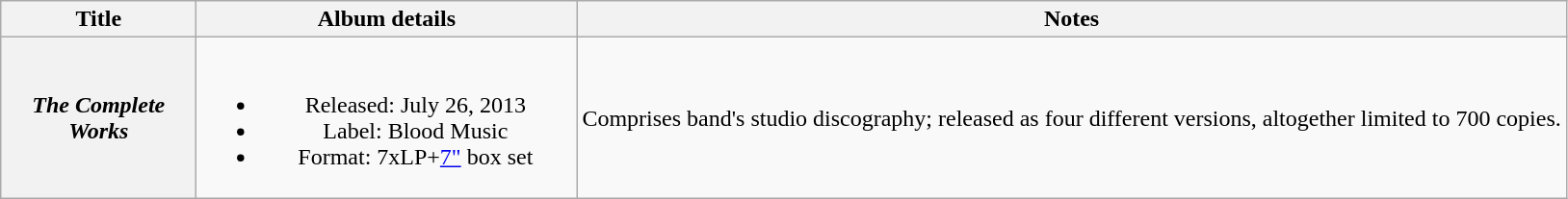<table class="wikitable plainrowheaders" style="text-align:center;">
<tr>
<th scope="col" style="width:8em;">Title</th>
<th scope="col" style="width:16em;">Album details</th>
<th scope="col">Notes</th>
</tr>
<tr>
<th scope="row"><em>The Complete Works</em></th>
<td><br><ul><li>Released: July 26, 2013</li><li>Label: Blood Music</li><li>Format: 7xLP+<a href='#'>7"</a> box set</li></ul></td>
<td>Comprises band's studio discography; released as four different versions, altogether limited to 700 copies.</td>
</tr>
</table>
